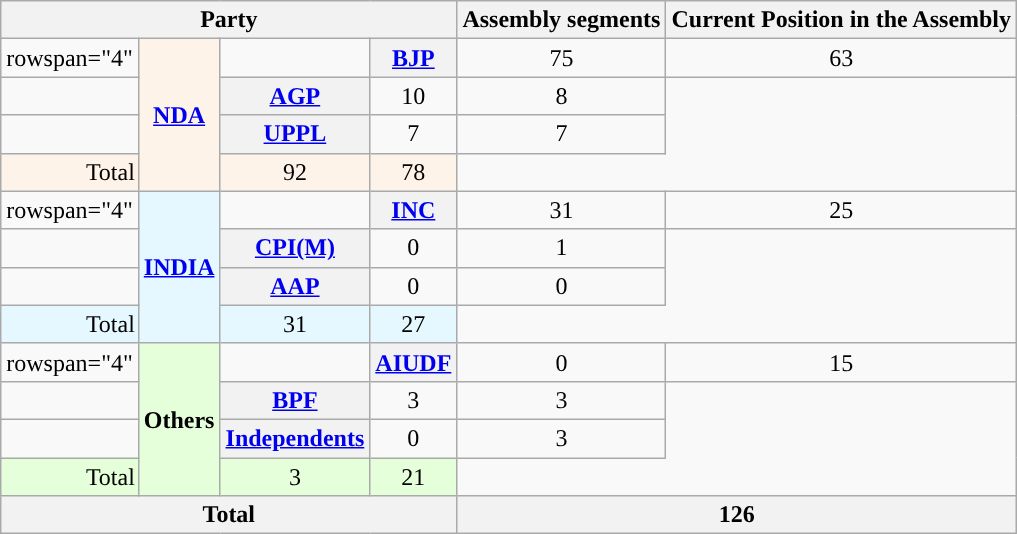<table class="wikitable" style="text-align:center">
<tr>
<th colspan=4>Party</th>
<th>Assembly segments</th>
<th>Current Position in the Assembly</th>
</tr>
<tr>
<td>rowspan="4" </td>
<th rowspan="4"style="background:#fef3e8"><a href='#'>NDA</a></th>
<td></td>
<th><a href='#'>BJP</a></th>
<td>75</td>
<td>63</td>
</tr>
<tr>
<td></td>
<th><a href='#'>AGP</a></th>
<td>10</td>
<td>8</td>
</tr>
<tr>
<td></td>
<th><a href='#'>UPPL</a></th>
<td>7</td>
<td>7</td>
</tr>
<tr>
<td colspan="2"style="background:#fef3e8">Total</td>
<td style="background:#fef3e8">92</td>
<td style="background:#fef3e8">78</td>
</tr>
<tr>
<td>rowspan="4" </td>
<th rowspan="4"style="background:#E5F8FF"><a href='#'>INDIA</a></th>
<td></td>
<th><a href='#'>INC</a></th>
<td>31</td>
<td>25</td>
</tr>
<tr>
<td></td>
<th><a href='#'>CPI(M)</a></th>
<td>0</td>
<td>1</td>
</tr>
<tr>
<td></td>
<th><a href='#'>AAP</a></th>
<td>0</td>
<td>0</td>
</tr>
<tr>
<td colspan="2"style="background:#E5F8FF">Total</td>
<td style="background:#E5F8FF">31</td>
<td style="background:#E5F8FF">27</td>
</tr>
<tr>
<td>rowspan="4" </td>
<th rowspan="4"style="background:#E5FFDA">Others</th>
<td></td>
<th><a href='#'>AIUDF</a></th>
<td>0</td>
<td>15</td>
</tr>
<tr>
<td></td>
<th><a href='#'>BPF</a></th>
<td>3</td>
<td>3</td>
</tr>
<tr>
<td></td>
<th><a href='#'>Independents</a></th>
<td>0</td>
<td>3</td>
</tr>
<tr>
<td colspan="2"style="background:#E5FFDA">Total</td>
<td style="background:#E5FFDA">3</td>
<td style="background:#E5FFDA">21</td>
</tr>
<tr>
<th colspan="4">Total</th>
<th colspan=2>126</th>
</tr>
</table>
